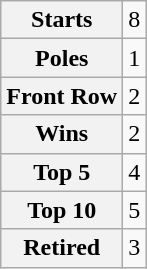<table class="wikitable" style="text-align:center">
<tr>
<th>Starts</th>
<td>8</td>
</tr>
<tr>
<th>Poles</th>
<td>1</td>
</tr>
<tr>
<th>Front Row</th>
<td>2</td>
</tr>
<tr>
<th>Wins</th>
<td>2</td>
</tr>
<tr>
<th>Top 5</th>
<td>4</td>
</tr>
<tr>
<th>Top 10</th>
<td>5</td>
</tr>
<tr>
<th>Retired</th>
<td>3</td>
</tr>
</table>
